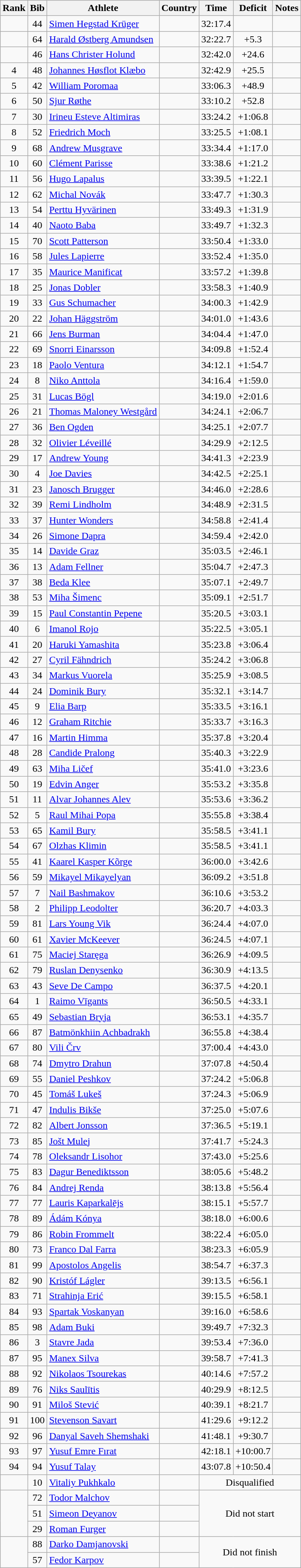<table class="wikitable sortable" style="text-align:center">
<tr>
<th>Rank</th>
<th>Bib</th>
<th>Athlete</th>
<th>Country</th>
<th>Time</th>
<th>Deficit</th>
<th>Notes</th>
</tr>
<tr>
<td></td>
<td>44</td>
<td align=left><a href='#'>Simen Hegstad Krüger</a></td>
<td align=left></td>
<td>32:17.4</td>
<td></td>
<td></td>
</tr>
<tr>
<td></td>
<td>64</td>
<td align=left><a href='#'>Harald Østberg Amundsen</a></td>
<td align=left></td>
<td>32:22.7</td>
<td>+5.3</td>
<td></td>
</tr>
<tr>
<td></td>
<td>46</td>
<td align=left><a href='#'>Hans Christer Holund</a></td>
<td align=left></td>
<td>32:42.0</td>
<td>+24.6</td>
<td></td>
</tr>
<tr>
<td>4</td>
<td>48</td>
<td align=left><a href='#'>Johannes Høsflot Klæbo</a></td>
<td align=left></td>
<td>32:42.9</td>
<td>+25.5</td>
<td></td>
</tr>
<tr>
<td>5</td>
<td>42</td>
<td align=left><a href='#'>William Poromaa</a></td>
<td align=left></td>
<td>33:06.3</td>
<td>+48.9</td>
<td></td>
</tr>
<tr>
<td>6</td>
<td>50</td>
<td align=left><a href='#'>Sjur Røthe</a></td>
<td align=left></td>
<td>33:10.2</td>
<td>+52.8</td>
<td></td>
</tr>
<tr>
<td>7</td>
<td>30</td>
<td align=left><a href='#'>Irineu Esteve Altimiras</a></td>
<td align=left></td>
<td>33:24.2</td>
<td>+1:06.8</td>
<td></td>
</tr>
<tr>
<td>8</td>
<td>52</td>
<td align=left><a href='#'>Friedrich Moch</a></td>
<td align=left></td>
<td>33:25.5</td>
<td>+1:08.1</td>
<td></td>
</tr>
<tr>
<td>9</td>
<td>68</td>
<td align=left><a href='#'>Andrew Musgrave</a></td>
<td align=left></td>
<td>33:34.4</td>
<td>+1:17.0</td>
<td></td>
</tr>
<tr>
<td>10</td>
<td>60</td>
<td align=left><a href='#'>Clément Parisse</a></td>
<td align=left></td>
<td>33:38.6</td>
<td>+1:21.2</td>
<td></td>
</tr>
<tr>
<td>11</td>
<td>56</td>
<td align=left><a href='#'>Hugo Lapalus</a></td>
<td align=left></td>
<td>33:39.5</td>
<td>+1:22.1</td>
<td></td>
</tr>
<tr>
<td>12</td>
<td>62</td>
<td align=left><a href='#'>Michal Novák</a></td>
<td align=left></td>
<td>33:47.7</td>
<td>+1:30.3</td>
<td></td>
</tr>
<tr>
<td>13</td>
<td>54</td>
<td align=left><a href='#'>Perttu Hyvärinen</a></td>
<td align=left></td>
<td>33:49.3</td>
<td>+1:31.9</td>
<td></td>
</tr>
<tr>
<td>14</td>
<td>40</td>
<td align=left><a href='#'>Naoto Baba</a></td>
<td align=left></td>
<td>33:49.7</td>
<td>+1:32.3</td>
<td></td>
</tr>
<tr>
<td>15</td>
<td>70</td>
<td align=left><a href='#'>Scott Patterson</a></td>
<td align=left></td>
<td>33:50.4</td>
<td>+1:33.0</td>
<td></td>
</tr>
<tr>
<td>16</td>
<td>58</td>
<td align=left><a href='#'>Jules Lapierre</a></td>
<td align=left></td>
<td>33:52.4</td>
<td>+1:35.0</td>
<td></td>
</tr>
<tr>
<td>17</td>
<td>35</td>
<td align=left><a href='#'>Maurice Manificat</a></td>
<td align=left></td>
<td>33:57.2</td>
<td>+1:39.8</td>
<td></td>
</tr>
<tr>
<td>18</td>
<td>25</td>
<td align=left><a href='#'>Jonas Dobler</a></td>
<td align=left></td>
<td>33:58.3</td>
<td>+1:40.9</td>
<td></td>
</tr>
<tr>
<td>19</td>
<td>33</td>
<td align=left><a href='#'>Gus Schumacher</a></td>
<td align=left></td>
<td>34:00.3</td>
<td>+1:42.9</td>
<td></td>
</tr>
<tr>
<td>20</td>
<td>22</td>
<td align=left><a href='#'>Johan Häggström</a></td>
<td align=left></td>
<td>34:01.0</td>
<td>+1:43.6</td>
<td></td>
</tr>
<tr>
<td>21</td>
<td>66</td>
<td align=left><a href='#'>Jens Burman</a></td>
<td align=left></td>
<td>34:04.4</td>
<td>+1:47.0</td>
<td></td>
</tr>
<tr>
<td>22</td>
<td>69</td>
<td align=left><a href='#'>Snorri Einarsson</a></td>
<td align=left></td>
<td>34:09.8</td>
<td>+1:52.4</td>
<td></td>
</tr>
<tr>
<td>23</td>
<td>18</td>
<td align=left><a href='#'>Paolo Ventura</a></td>
<td align=left></td>
<td>34:12.1</td>
<td>+1:54.7</td>
<td></td>
</tr>
<tr>
<td>24</td>
<td>8</td>
<td align=left><a href='#'>Niko Anttola</a></td>
<td align=left></td>
<td>34:16.4</td>
<td>+1:59.0</td>
<td></td>
</tr>
<tr>
<td>25</td>
<td>31</td>
<td align=left><a href='#'>Lucas Bögl</a></td>
<td align=left></td>
<td>34:19.0</td>
<td>+2:01.6</td>
<td></td>
</tr>
<tr>
<td>26</td>
<td>21</td>
<td align=left><a href='#'>Thomas Maloney Westgård</a></td>
<td align=left></td>
<td>34:24.1</td>
<td>+2:06.7</td>
<td></td>
</tr>
<tr>
<td>27</td>
<td>36</td>
<td align=left><a href='#'>Ben Ogden</a></td>
<td align=left></td>
<td>34:25.1</td>
<td>+2:07.7</td>
<td></td>
</tr>
<tr>
<td>28</td>
<td>32</td>
<td align=left><a href='#'>Olivier Léveillé</a></td>
<td align=left></td>
<td>34:29.9</td>
<td>+2:12.5</td>
<td></td>
</tr>
<tr>
<td>29</td>
<td>17</td>
<td align=left><a href='#'>Andrew Young</a></td>
<td align=left></td>
<td>34:41.3</td>
<td>+2:23.9</td>
<td></td>
</tr>
<tr>
<td>30</td>
<td>4</td>
<td align=left><a href='#'>Joe Davies</a></td>
<td align=left></td>
<td>34:42.5</td>
<td>+2:25.1</td>
<td></td>
</tr>
<tr>
<td>31</td>
<td>23</td>
<td align=left><a href='#'>Janosch Brugger</a></td>
<td align=left></td>
<td>34:46.0</td>
<td>+2:28.6</td>
<td></td>
</tr>
<tr>
<td>32</td>
<td>39</td>
<td align=left><a href='#'>Remi Lindholm</a></td>
<td align=left></td>
<td>34:48.9</td>
<td>+2:31.5</td>
<td></td>
</tr>
<tr>
<td>33</td>
<td>37</td>
<td align=left><a href='#'>Hunter Wonders</a></td>
<td align=left></td>
<td>34:58.8</td>
<td>+2:41.4</td>
<td></td>
</tr>
<tr>
<td>34</td>
<td>26</td>
<td align=left><a href='#'>Simone Dapra</a></td>
<td align=left></td>
<td>34:59.4</td>
<td>+2:42.0</td>
<td></td>
</tr>
<tr>
<td>35</td>
<td>14</td>
<td align=left><a href='#'>Davide Graz</a></td>
<td align=left></td>
<td>35:03.5</td>
<td>+2:46.1</td>
<td></td>
</tr>
<tr>
<td>36</td>
<td>13</td>
<td align=left><a href='#'>Adam Fellner</a></td>
<td align=left></td>
<td>35:04.7</td>
<td>+2:47.3</td>
<td></td>
</tr>
<tr>
<td>37</td>
<td>38</td>
<td align=left><a href='#'>Beda Klee</a></td>
<td align=left></td>
<td>35:07.1</td>
<td>+2:49.7</td>
<td></td>
</tr>
<tr>
<td>38</td>
<td>53</td>
<td align=left><a href='#'>Miha Šimenc</a></td>
<td align=left></td>
<td>35:09.1</td>
<td>+2:51.7</td>
<td></td>
</tr>
<tr>
<td>39</td>
<td>15</td>
<td align=left><a href='#'>Paul Constantin Pepene</a></td>
<td align=left></td>
<td>35:20.5</td>
<td>+3:03.1</td>
<td></td>
</tr>
<tr>
<td>40</td>
<td>6</td>
<td align=left><a href='#'>Imanol Rojo</a></td>
<td align=left></td>
<td>35:22.5</td>
<td>+3:05.1</td>
<td></td>
</tr>
<tr>
<td>41</td>
<td>20</td>
<td align=left><a href='#'>Haruki Yamashita</a></td>
<td align=left></td>
<td>35:23.8</td>
<td>+3:06.4</td>
<td></td>
</tr>
<tr>
<td>42</td>
<td>27</td>
<td align=left><a href='#'>Cyril Fähndrich</a></td>
<td align=left></td>
<td>35:24.2</td>
<td>+3:06.8</td>
<td></td>
</tr>
<tr>
<td>43</td>
<td>34</td>
<td align=left><a href='#'>Markus Vuorela</a></td>
<td align=left></td>
<td>35:25.9</td>
<td>+3:08.5</td>
<td></td>
</tr>
<tr>
<td>44</td>
<td>24</td>
<td align=left><a href='#'>Dominik Bury</a></td>
<td align=left></td>
<td>35:32.1</td>
<td>+3:14.7</td>
<td></td>
</tr>
<tr>
<td>45</td>
<td>9</td>
<td align=left><a href='#'>Elia Barp</a></td>
<td align=left></td>
<td>35:33.5</td>
<td>+3:16.1</td>
<td></td>
</tr>
<tr>
<td>46</td>
<td>12</td>
<td align=left><a href='#'>Graham Ritchie</a></td>
<td align=left></td>
<td>35:33.7</td>
<td>+3:16.3</td>
<td></td>
</tr>
<tr>
<td>47</td>
<td>16</td>
<td align=left><a href='#'>Martin Himma</a></td>
<td align=left></td>
<td>35:37.8</td>
<td>+3:20.4</td>
<td></td>
</tr>
<tr>
<td>48</td>
<td>28</td>
<td align=left><a href='#'>Candide Pralong</a></td>
<td align=left></td>
<td>35:40.3</td>
<td>+3:22.9</td>
<td></td>
</tr>
<tr>
<td>49</td>
<td>63</td>
<td align=left><a href='#'>Miha Ličef</a></td>
<td align=left></td>
<td>35:41.0</td>
<td>+3:23.6</td>
<td></td>
</tr>
<tr>
<td>50</td>
<td>19</td>
<td align=left><a href='#'>Edvin Anger</a></td>
<td align=left></td>
<td>35:53.2</td>
<td>+3:35.8</td>
<td></td>
</tr>
<tr>
<td>51</td>
<td>11</td>
<td align=left><a href='#'>Alvar Johannes Alev</a></td>
<td align=left></td>
<td>35:53.6</td>
<td>+3:36.2</td>
<td></td>
</tr>
<tr>
<td>52</td>
<td>5</td>
<td align=left><a href='#'>Raul Mihai Popa</a></td>
<td align=left></td>
<td>35:55.8</td>
<td>+3:38.4</td>
<td></td>
</tr>
<tr>
<td>53</td>
<td>65</td>
<td align=left><a href='#'>Kamil Bury</a></td>
<td align=left></td>
<td>35:58.5</td>
<td>+3:41.1</td>
<td></td>
</tr>
<tr>
<td>54</td>
<td>67</td>
<td align=left><a href='#'>Olzhas Klimin</a></td>
<td align=left></td>
<td>35:58.5</td>
<td>+3:41.1</td>
<td></td>
</tr>
<tr>
<td>55</td>
<td>41</td>
<td align=left><a href='#'>Kaarel Kasper Kõrge</a></td>
<td align=left></td>
<td>36:00.0</td>
<td>+3:42.6</td>
<td></td>
</tr>
<tr>
<td>56</td>
<td>59</td>
<td align=left><a href='#'>Mikayel Mikayelyan</a></td>
<td align=left></td>
<td>36:09.2</td>
<td>+3:51.8</td>
<td></td>
</tr>
<tr>
<td>57</td>
<td>7</td>
<td align=left><a href='#'>Nail Bashmakov</a></td>
<td align=left></td>
<td>36:10.6</td>
<td>+3:53.2</td>
<td></td>
</tr>
<tr>
<td>58</td>
<td>2</td>
<td align=left><a href='#'>Philipp Leodolter</a></td>
<td align=left></td>
<td>36:20.7</td>
<td>+4:03.3</td>
<td></td>
</tr>
<tr>
<td>59</td>
<td>81</td>
<td align=left><a href='#'>Lars Young Vik</a></td>
<td align=left></td>
<td>36:24.4</td>
<td>+4:07.0</td>
<td></td>
</tr>
<tr>
<td>60</td>
<td>61</td>
<td align=left><a href='#'>Xavier McKeever</a></td>
<td align=left></td>
<td>36:24.5</td>
<td>+4:07.1</td>
<td></td>
</tr>
<tr>
<td>61</td>
<td>75</td>
<td align=left><a href='#'>Maciej Staręga</a></td>
<td align=left></td>
<td>36:26.9</td>
<td>+4:09.5</td>
<td></td>
</tr>
<tr>
<td>62</td>
<td>79</td>
<td align=left><a href='#'>Ruslan Denysenko</a></td>
<td align=left></td>
<td>36:30.9</td>
<td>+4:13.5</td>
<td></td>
</tr>
<tr>
<td>63</td>
<td>43</td>
<td align=left><a href='#'>Seve De Campo</a></td>
<td align=left></td>
<td>36:37.5</td>
<td>+4:20.1</td>
<td></td>
</tr>
<tr>
<td>64</td>
<td>1</td>
<td align=left><a href='#'>Raimo Vīgants</a></td>
<td align=left></td>
<td>36:50.5</td>
<td>+4:33.1</td>
<td></td>
</tr>
<tr>
<td>65</td>
<td>49</td>
<td align=left><a href='#'>Sebastian Bryja</a></td>
<td align=left></td>
<td>36:53.1</td>
<td>+4:35.7</td>
<td></td>
</tr>
<tr>
<td>66</td>
<td>87</td>
<td align=left><a href='#'>Batmönkhiin Achbadrakh</a></td>
<td align=left></td>
<td>36:55.8</td>
<td>+4:38.4</td>
<td></td>
</tr>
<tr>
<td>67</td>
<td>80</td>
<td align=left><a href='#'>Vili Črv</a></td>
<td align=left></td>
<td>37:00.4</td>
<td>+4:43.0</td>
<td></td>
</tr>
<tr>
<td>68</td>
<td>74</td>
<td align=left><a href='#'>Dmytro Drahun</a></td>
<td align=left></td>
<td>37:07.8</td>
<td>+4:50.4</td>
<td></td>
</tr>
<tr>
<td>69</td>
<td>55</td>
<td align=left><a href='#'>Daniel Peshkov</a></td>
<td align=left></td>
<td>37:24.2</td>
<td>+5:06.8</td>
<td></td>
</tr>
<tr>
<td>70</td>
<td>45</td>
<td align=left><a href='#'>Tomáš Lukeš</a></td>
<td align=left></td>
<td>37:24.3</td>
<td>+5:06.9</td>
<td></td>
</tr>
<tr>
<td>71</td>
<td>47</td>
<td align=left><a href='#'>Indulis Bikše</a></td>
<td align=left></td>
<td>37:25.0</td>
<td>+5:07.6</td>
<td></td>
</tr>
<tr>
<td>72</td>
<td>82</td>
<td align=left><a href='#'>Albert Jonsson</a></td>
<td align=left></td>
<td>37:36.5</td>
<td>+5:19.1</td>
<td></td>
</tr>
<tr>
<td>73</td>
<td>85</td>
<td align=left><a href='#'>Jošt Mulej</a></td>
<td align=left></td>
<td>37:41.7</td>
<td>+5:24.3</td>
<td></td>
</tr>
<tr>
<td>74</td>
<td>78</td>
<td align=left><a href='#'>Oleksandr Lisohor</a></td>
<td align=left></td>
<td>37:43.0</td>
<td>+5:25.6</td>
<td></td>
</tr>
<tr>
<td>75</td>
<td>83</td>
<td align=left><a href='#'>Dagur Benediktsson</a></td>
<td align=left></td>
<td>38:05.6</td>
<td>+5:48.2</td>
<td></td>
</tr>
<tr>
<td>76</td>
<td>84</td>
<td align=left><a href='#'>Andrej Renda</a></td>
<td align=left></td>
<td>38:13.8</td>
<td>+5:56.4</td>
<td></td>
</tr>
<tr>
<td>77</td>
<td>77</td>
<td align=left><a href='#'>Lauris Kaparkalējs</a></td>
<td align=left></td>
<td>38:15.1</td>
<td>+5:57.7</td>
<td></td>
</tr>
<tr>
<td>78</td>
<td>89</td>
<td align=left><a href='#'>Ádám Kónya</a></td>
<td align=left></td>
<td>38:18.0</td>
<td>+6:00.6</td>
<td></td>
</tr>
<tr>
<td>79</td>
<td>86</td>
<td align=left><a href='#'>Robin Frommelt</a></td>
<td align=left></td>
<td>38:22.4</td>
<td>+6:05.0</td>
<td></td>
</tr>
<tr>
<td>80</td>
<td>73</td>
<td align=left><a href='#'>Franco Dal Farra</a></td>
<td align=left></td>
<td>38:23.3</td>
<td>+6:05.9</td>
<td></td>
</tr>
<tr>
<td>81</td>
<td>99</td>
<td align=left><a href='#'>Apostolos Angelis</a></td>
<td align=left></td>
<td>38:54.7</td>
<td>+6:37.3</td>
<td></td>
</tr>
<tr>
<td>82</td>
<td>90</td>
<td align=left><a href='#'>Kristóf Lágler</a></td>
<td align=left></td>
<td>39:13.5</td>
<td>+6:56.1</td>
<td></td>
</tr>
<tr>
<td>83</td>
<td>71</td>
<td align=left><a href='#'>Strahinja Erić</a></td>
<td align=left></td>
<td>39:15.5</td>
<td>+6:58.1</td>
<td></td>
</tr>
<tr>
<td>84</td>
<td>93</td>
<td align=left><a href='#'>Spartak Voskanyan</a></td>
<td align=left></td>
<td>39:16.0</td>
<td>+6:58.6</td>
<td></td>
</tr>
<tr>
<td>85</td>
<td>98</td>
<td align=left><a href='#'>Adam Buki</a></td>
<td align=left></td>
<td>39:49.7</td>
<td>+7:32.3</td>
<td></td>
</tr>
<tr>
<td>86</td>
<td>3</td>
<td align=left><a href='#'>Stavre Jada</a></td>
<td align=left></td>
<td>39:53.4</td>
<td>+7:36.0</td>
<td></td>
</tr>
<tr>
<td>87</td>
<td>95</td>
<td align=left><a href='#'>Manex Silva</a></td>
<td align=left></td>
<td>39:58.7</td>
<td>+7:41.3</td>
<td></td>
</tr>
<tr>
<td>88</td>
<td>92</td>
<td align=left><a href='#'>Nikolaos Tsourekas</a></td>
<td align=left></td>
<td>40:14.6</td>
<td>+7:57.2</td>
<td></td>
</tr>
<tr>
<td>89</td>
<td>76</td>
<td align=left><a href='#'>Niks Saulītis</a></td>
<td align=left></td>
<td>40:29.9</td>
<td>+8:12.5</td>
<td></td>
</tr>
<tr>
<td>90</td>
<td>91</td>
<td align=left><a href='#'>Miloš Stević</a></td>
<td align=left></td>
<td>40:39.1</td>
<td>+8:21.7</td>
<td></td>
</tr>
<tr>
<td>91</td>
<td>100</td>
<td align=left><a href='#'>Stevenson Savart</a></td>
<td align=left></td>
<td>41:29.6</td>
<td>+9:12.2</td>
<td></td>
</tr>
<tr>
<td>92</td>
<td>96</td>
<td align=left><a href='#'>Danyal Saveh Shemshaki</a></td>
<td align=left></td>
<td>41:48.1</td>
<td>+9:30.7</td>
<td></td>
</tr>
<tr>
<td>93</td>
<td>97</td>
<td align=left><a href='#'>Yusuf Emre Fırat</a></td>
<td align=left></td>
<td>42:18.1</td>
<td>+10:00.7</td>
<td></td>
</tr>
<tr>
<td>94</td>
<td>94</td>
<td align=left><a href='#'>Yusuf Talay</a></td>
<td align=left></td>
<td>43:07.8</td>
<td>+10:50.4</td>
<td></td>
</tr>
<tr>
<td></td>
<td>10</td>
<td align=left><a href='#'>Vitaliy Pukhkalo</a></td>
<td align=left></td>
<td colspan=3>Disqualified</td>
</tr>
<tr>
<td rowspan=3></td>
<td>72</td>
<td align=left><a href='#'>Todor Malchov</a></td>
<td align=left></td>
<td colspan=3 rowspan=3>Did not start</td>
</tr>
<tr>
<td>51</td>
<td align=left><a href='#'>Simeon Deyanov</a></td>
<td align=left></td>
</tr>
<tr>
<td>29</td>
<td align=left><a href='#'>Roman Furger</a></td>
<td align=left></td>
</tr>
<tr>
<td rowspan=2></td>
<td>88</td>
<td align=left><a href='#'>Darko Damjanovski</a></td>
<td align=left></td>
<td colspan=3 rowspan=2>Did not finish</td>
</tr>
<tr>
<td>57</td>
<td align=left><a href='#'>Fedor Karpov</a></td>
<td align=left></td>
</tr>
</table>
